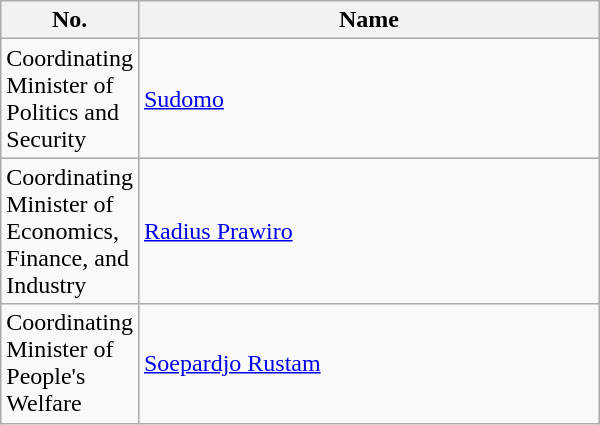<table class="wikitable">
<tr>
<th width="25">No.</th>
<th width="300">Name</th>
</tr>
<tr>
<td>Coordinating Minister of Politics and Security</td>
<td><a href='#'>Sudomo</a></td>
</tr>
<tr>
<td>Coordinating Minister of Economics, Finance, and Industry</td>
<td><a href='#'>Radius Prawiro</a></td>
</tr>
<tr>
<td>Coordinating Minister of People's Welfare</td>
<td><a href='#'>Soepardjo Rustam</a></td>
</tr>
</table>
